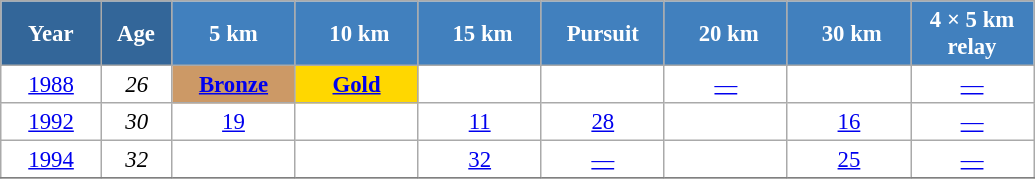<table class="wikitable" style="font-size:95%; text-align:center; border:grey solid 1px; border-collapse:collapse; background:#ffffff;">
<tr>
<th style="background-color:#369; color:white; width:60px;"> Year </th>
<th style="background-color:#369; color:white; width:40px;"> Age </th>
<th style="background-color:#4180be; color:white; width:75px;"> 5 km </th>
<th style="background-color:#4180be; color:white; width:75px;"> 10 km</th>
<th style="background-color:#4180be; color:white; width:75px;"> 15 km</th>
<th style="background-color:#4180be; color:white; width:75px;"> Pursuit </th>
<th style="background-color:#4180be; color:white; width:75px;"> 20 km</th>
<th style="background-color:#4180be; color:white; width:75px;"> 30 km</th>
<th style="background-color:#4180be; color:white; width:75px;"> 4 × 5 km <br> relay </th>
</tr>
<tr>
<td><a href='#'>1988</a></td>
<td><em>26</em></td>
<td bgcolor="cc9966"><a href='#'><strong>Bronze</strong></a></td>
<td style="background:gold;"><a href='#'><strong>Gold</strong></a></td>
<td></td>
<td></td>
<td><a href='#'>—</a></td>
<td></td>
<td><a href='#'>—</a></td>
</tr>
<tr>
<td><a href='#'>1992</a></td>
<td><em>30</em></td>
<td><a href='#'>19</a></td>
<td></td>
<td><a href='#'>11</a></td>
<td><a href='#'>28</a></td>
<td></td>
<td><a href='#'>16</a></td>
<td><a href='#'>—</a></td>
</tr>
<tr>
<td><a href='#'>1994</a></td>
<td><em>32</em></td>
<td><a href='#'></a></td>
<td></td>
<td><a href='#'>32</a></td>
<td><a href='#'>—</a></td>
<td></td>
<td><a href='#'>25</a></td>
<td><a href='#'>—</a></td>
</tr>
<tr>
</tr>
</table>
